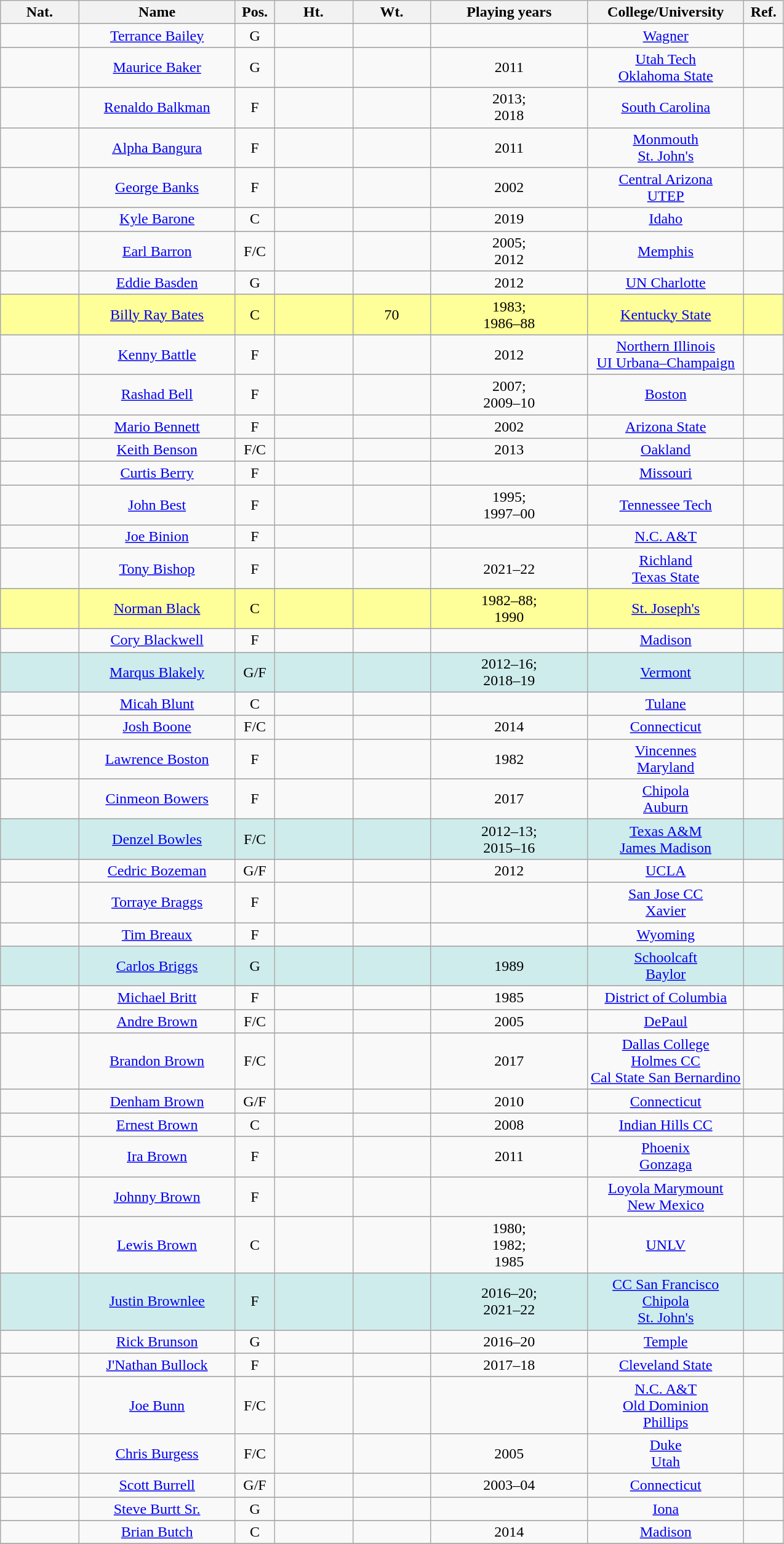<table class="wikitable" style="text-align:center;">
<tr>
<th scope="col" width="10%">Nat.</th>
<th scope="col" width="20%">Name</th>
<th scope="col" width="5%">Pos.</th>
<th scope="col" width="10%">Ht.</th>
<th scope="col" width="10%">Wt.</th>
<th scope="col" width="20%">Playing years</th>
<th scope="col" width="20%">College/University</th>
<th scope="col" width="5%">Ref.</th>
</tr>
<tr>
</tr>
<tr>
<td></td>
<td><a href='#'>Terrance Bailey</a></td>
<td>G</td>
<td></td>
<td></td>
<td></td>
<td><a href='#'>Wagner</a></td>
<td></td>
</tr>
<tr>
</tr>
<tr>
<td></td>
<td><a href='#'>Maurice Baker</a></td>
<td>G</td>
<td></td>
<td></td>
<td>2011</td>
<td><a href='#'>Utah Tech</a><br><a href='#'>Oklahoma State</a></td>
<td></td>
</tr>
<tr>
</tr>
<tr>
<td></td>
<td><a href='#'>Renaldo Balkman</a></td>
<td>F</td>
<td></td>
<td></td>
<td>2013;<br>2018</td>
<td><a href='#'>South Carolina</a></td>
<td></td>
</tr>
<tr>
</tr>
<tr>
<td> </td>
<td><a href='#'>Alpha Bangura</a></td>
<td>F</td>
<td></td>
<td></td>
<td>2011</td>
<td><a href='#'>Monmouth</a><br><a href='#'>St. John's</a></td>
<td></td>
</tr>
<tr>
</tr>
<tr>
<td></td>
<td><a href='#'>George Banks</a></td>
<td>F</td>
<td></td>
<td></td>
<td>2002</td>
<td><a href='#'>Central Arizona</a><br><a href='#'>UTEP</a></td>
<td></td>
</tr>
<tr>
</tr>
<tr>
<td></td>
<td><a href='#'>Kyle Barone</a></td>
<td>C</td>
<td></td>
<td></td>
<td>2019</td>
<td><a href='#'>Idaho</a></td>
<td></td>
</tr>
<tr>
</tr>
<tr>
<td></td>
<td><a href='#'>Earl Barron</a></td>
<td>F/C</td>
<td></td>
<td></td>
<td>2005;<br>2012</td>
<td><a href='#'>Memphis</a></td>
<td></td>
</tr>
<tr>
</tr>
<tr>
<td></td>
<td><a href='#'>Eddie Basden</a></td>
<td>G</td>
<td></td>
<td></td>
<td>2012</td>
<td><a href='#'>UN Charlotte</a></td>
<td></td>
</tr>
<tr>
</tr>
<tr align="center" bgcolor="#FFFF99" width="20">
<td></td>
<td><a href='#'>Billy Ray Bates</a></td>
<td>C</td>
<td></td>
<td>70</td>
<td>1983;<br>1986–88</td>
<td><a href='#'>Kentucky State</a></td>
<td></td>
</tr>
<tr>
</tr>
<tr>
<td></td>
<td><a href='#'>Kenny Battle</a></td>
<td>F</td>
<td></td>
<td></td>
<td>2012</td>
<td><a href='#'>Northern Illinois</a><br><a href='#'>UI Urbana–Champaign</a></td>
<td></td>
</tr>
<tr>
</tr>
<tr>
<td></td>
<td><a href='#'>Rashad Bell</a></td>
<td>F</td>
<td></td>
<td></td>
<td>2007;<br>2009–10</td>
<td><a href='#'>Boston</a></td>
<td></td>
</tr>
<tr>
</tr>
<tr>
<td></td>
<td><a href='#'>Mario Bennett</a></td>
<td>F</td>
<td></td>
<td></td>
<td>2002</td>
<td><a href='#'>Arizona State</a></td>
<td></td>
</tr>
<tr>
</tr>
<tr>
<td></td>
<td><a href='#'>Keith Benson</a></td>
<td>F/C</td>
<td></td>
<td></td>
<td>2013</td>
<td><a href='#'>Oakland</a></td>
<td></td>
</tr>
<tr>
</tr>
<tr>
<td></td>
<td><a href='#'>Curtis Berry</a></td>
<td>F</td>
<td></td>
<td></td>
<td></td>
<td><a href='#'>Missouri</a></td>
<td></td>
</tr>
<tr>
</tr>
<tr>
<td></td>
<td><a href='#'>John Best</a></td>
<td>F</td>
<td></td>
<td></td>
<td>1995;<br>1997–00</td>
<td><a href='#'>Tennessee Tech</a></td>
<td></td>
</tr>
<tr>
</tr>
<tr>
<td></td>
<td><a href='#'>Joe Binion</a></td>
<td>F</td>
<td></td>
<td></td>
<td></td>
<td><a href='#'>N.C. A&T</a></td>
<td></td>
</tr>
<tr>
</tr>
<tr>
<td> </td>
<td><a href='#'>Tony Bishop</a></td>
<td>F</td>
<td></td>
<td></td>
<td>2021–22</td>
<td><a href='#'>Richland</a><br><a href='#'>Texas State</a></td>
<td></td>
</tr>
<tr>
</tr>
<tr align="center" bgcolor="#FFFF99" width="20">
<td></td>
<td><a href='#'>Norman Black</a></td>
<td>C</td>
<td></td>
<td></td>
<td>1982–88;<br>1990</td>
<td><a href='#'>St. Joseph's</a></td>
<td></td>
</tr>
<tr>
</tr>
<tr>
<td></td>
<td><a href='#'>Cory Blackwell</a></td>
<td>F</td>
<td></td>
<td></td>
<td></td>
<td><a href='#'>Madison</a></td>
<td></td>
</tr>
<tr>
</tr>
<tr align="center" bgcolor="#CFECEC" width="20">
<td></td>
<td><a href='#'>Marqus Blakely</a></td>
<td>G/F</td>
<td></td>
<td></td>
<td>2012–16;<br>2018–19</td>
<td><a href='#'>Vermont</a></td>
<td></td>
</tr>
<tr>
</tr>
<tr>
<td></td>
<td><a href='#'>Micah Blunt</a></td>
<td>C</td>
<td></td>
<td></td>
<td></td>
<td><a href='#'>Tulane</a></td>
<td></td>
</tr>
<tr>
</tr>
<tr>
<td></td>
<td><a href='#'>Josh Boone</a></td>
<td>F/C</td>
<td></td>
<td></td>
<td>2014</td>
<td><a href='#'>Connecticut</a></td>
<td></td>
</tr>
<tr>
</tr>
<tr>
<td></td>
<td><a href='#'>Lawrence Boston</a></td>
<td>F</td>
<td></td>
<td></td>
<td>1982</td>
<td><a href='#'>Vincennes</a><br><a href='#'>Maryland</a></td>
<td></td>
</tr>
<tr>
</tr>
<tr>
<td></td>
<td><a href='#'>Cinmeon Bowers</a></td>
<td>F</td>
<td></td>
<td></td>
<td>2017</td>
<td><a href='#'>Chipola</a><br><a href='#'>Auburn</a></td>
<td></td>
</tr>
<tr>
</tr>
<tr align="center" bgcolor="#CFECEC" width="20">
<td></td>
<td><a href='#'>Denzel Bowles</a></td>
<td>F/C</td>
<td></td>
<td></td>
<td>2012–13;<br>2015–16</td>
<td><a href='#'>Texas A&M</a><br><a href='#'>James Madison</a></td>
<td></td>
</tr>
<tr>
</tr>
<tr>
<td></td>
<td><a href='#'>Cedric Bozeman</a></td>
<td>G/F</td>
<td></td>
<td></td>
<td>2012</td>
<td><a href='#'>UCLA</a></td>
<td></td>
</tr>
<tr>
</tr>
<tr>
<td></td>
<td><a href='#'>Torraye Braggs</a></td>
<td>F</td>
<td></td>
<td></td>
<td></td>
<td><a href='#'>San Jose CC</a><br><a href='#'>Xavier</a></td>
<td></td>
</tr>
<tr>
</tr>
<tr>
<td></td>
<td><a href='#'>Tim Breaux</a></td>
<td>F</td>
<td></td>
<td></td>
<td></td>
<td><a href='#'>Wyoming</a></td>
<td></td>
</tr>
<tr>
</tr>
<tr align="center" bgcolor="#CFECEC" width="20">
<td></td>
<td><a href='#'>Carlos Briggs</a></td>
<td>G</td>
<td></td>
<td></td>
<td>1989</td>
<td><a href='#'>Schoolcaft</a><br><a href='#'>Baylor</a></td>
<td></td>
</tr>
<tr>
</tr>
<tr>
<td></td>
<td><a href='#'>Michael Britt</a></td>
<td>F</td>
<td></td>
<td></td>
<td>1985</td>
<td><a href='#'>District of Columbia</a></td>
<td></td>
</tr>
<tr>
</tr>
<tr>
<td></td>
<td><a href='#'>Andre Brown</a></td>
<td>F/C</td>
<td></td>
<td></td>
<td>2005</td>
<td><a href='#'>DePaul</a></td>
<td></td>
</tr>
<tr>
</tr>
<tr>
<td></td>
<td><a href='#'>Brandon Brown</a></td>
<td>F/C</td>
<td></td>
<td></td>
<td>2017</td>
<td><a href='#'>Dallas College</a><br><a href='#'>Holmes CC</a><br><a href='#'>Cal State San Bernardino</a></td>
<td></td>
</tr>
<tr>
</tr>
<tr>
<td></td>
<td><a href='#'>Denham Brown</a></td>
<td>G/F</td>
<td></td>
<td></td>
<td>2010</td>
<td><a href='#'>Connecticut</a></td>
<td></td>
</tr>
<tr>
</tr>
<tr>
<td></td>
<td><a href='#'>Ernest Brown</a></td>
<td>C</td>
<td></td>
<td></td>
<td>2008</td>
<td><a href='#'>Indian Hills CC</a></td>
<td></td>
</tr>
<tr>
</tr>
<tr>
<td></td>
<td><a href='#'>Ira Brown</a></td>
<td>F</td>
<td></td>
<td></td>
<td>2011</td>
<td><a href='#'>Phoenix</a><br><a href='#'>Gonzaga</a></td>
<td></td>
</tr>
<tr>
</tr>
<tr>
<td></td>
<td><a href='#'>Johnny Brown</a></td>
<td>F</td>
<td></td>
<td></td>
<td></td>
<td><a href='#'>Loyola Marymount</a><br><a href='#'>New Mexico</a></td>
<td></td>
</tr>
<tr>
</tr>
<tr>
<td></td>
<td><a href='#'>Lewis Brown</a></td>
<td>C</td>
<td></td>
<td></td>
<td>1980;<br>1982;<br>1985</td>
<td><a href='#'>UNLV</a></td>
<td></td>
</tr>
<tr>
</tr>
<tr align="center" bgcolor="#CFECEC" width="20">
<td></td>
<td><a href='#'>Justin Brownlee</a></td>
<td>F</td>
<td></td>
<td></td>
<td>2016–20;<br>2021–22</td>
<td><a href='#'>CC San Francisco</a><br><a href='#'>Chipola</a><br><a href='#'>St. John's</a></td>
<td></td>
</tr>
<tr>
</tr>
<tr>
<td></td>
<td><a href='#'>Rick Brunson</a></td>
<td>G</td>
<td></td>
<td></td>
<td>2016–20</td>
<td><a href='#'>Temple</a></td>
<td></td>
</tr>
<tr>
</tr>
<tr>
<td></td>
<td><a href='#'>J'Nathan Bullock</a></td>
<td>F</td>
<td></td>
<td></td>
<td>2017–18</td>
<td><a href='#'>Cleveland State</a></td>
<td></td>
</tr>
<tr>
</tr>
<tr>
<td></td>
<td><a href='#'>Joe Bunn</a></td>
<td>F/C</td>
<td></td>
<td></td>
<td></td>
<td><a href='#'>N.C. A&T</a><br><a href='#'>Old Dominion</a><br><a href='#'>Phillips</a></td>
<td></td>
</tr>
<tr>
</tr>
<tr>
<td></td>
<td><a href='#'>Chris Burgess</a></td>
<td>F/C</td>
<td></td>
<td></td>
<td>2005</td>
<td><a href='#'>Duke</a><br><a href='#'>Utah</a></td>
<td></td>
</tr>
<tr>
</tr>
<tr>
<td></td>
<td><a href='#'>Scott Burrell</a></td>
<td>G/F</td>
<td></td>
<td></td>
<td>2003–04</td>
<td><a href='#'>Connecticut</a></td>
<td></td>
</tr>
<tr>
</tr>
<tr>
<td></td>
<td><a href='#'>Steve Burtt Sr.</a></td>
<td>G</td>
<td></td>
<td></td>
<td></td>
<td><a href='#'>Iona</a></td>
<td></td>
</tr>
<tr>
</tr>
<tr>
<td></td>
<td><a href='#'>Brian Butch</a></td>
<td>C</td>
<td></td>
<td></td>
<td>2014</td>
<td><a href='#'>Madison</a></td>
<td></td>
</tr>
<tr>
</tr>
</table>
